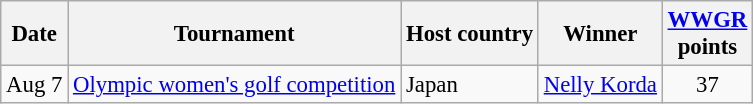<table class="wikitable sortable" style="font-size:95%">
<tr>
<th>Date</th>
<th>Tournament</th>
<th>Host country</th>
<th>Winner</th>
<th><a href='#'>WWGR</a><br>points</th>
</tr>
<tr>
<td>Aug 7</td>
<td><a href='#'>Olympic women's golf competition</a></td>
<td>Japan</td>
<td> <a href='#'>Nelly Korda</a></td>
<td align=center>37</td>
</tr>
</table>
